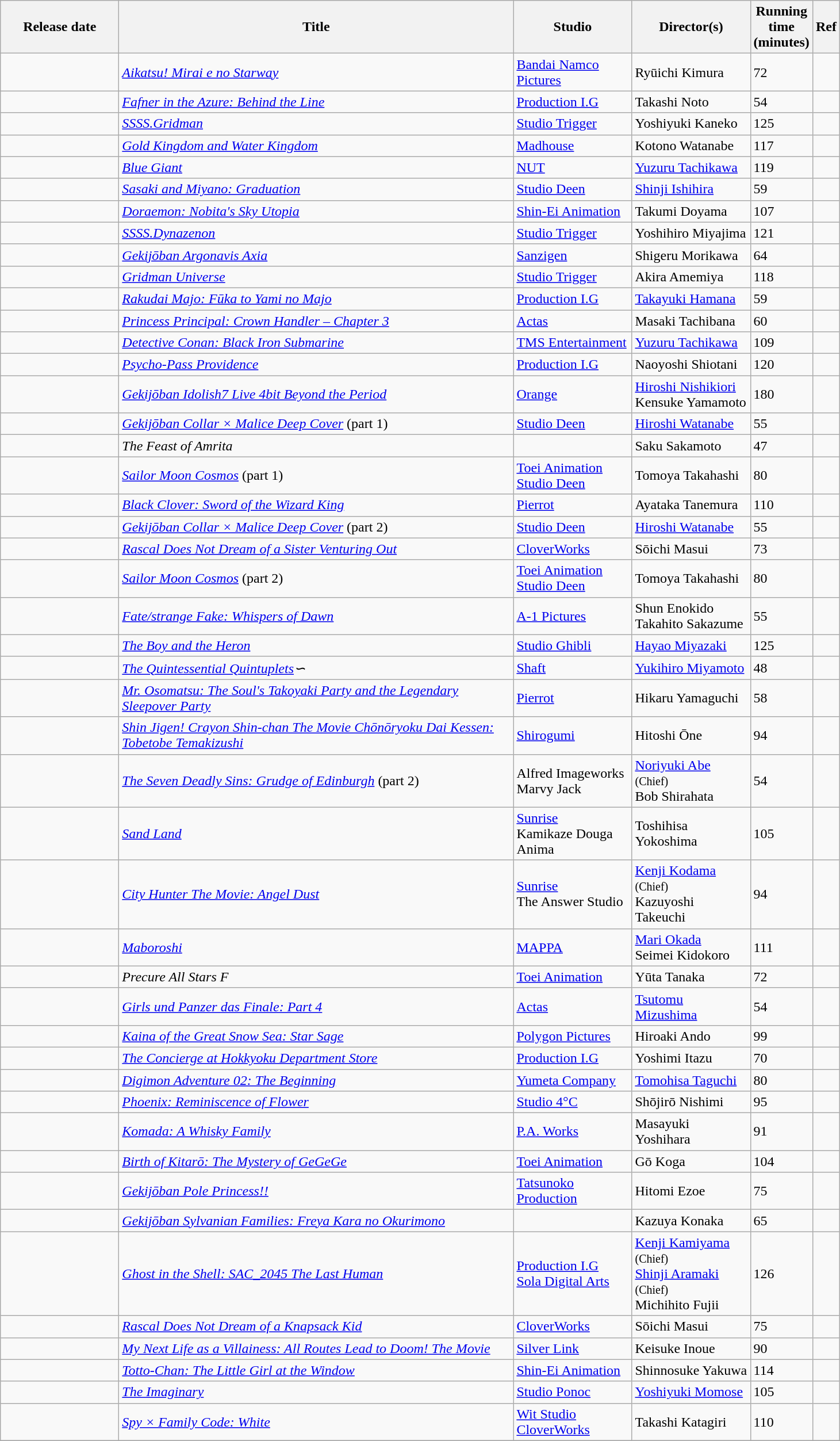<table class="wikitable sortable" border="1">
<tr>
<th data-sort-type="text" width="130px">Release date</th>
<th width="450px">Title</th>
<th data-sort-type="text" width="130px">Studio</th>
<th data-sort-type="text" width="130px">Director(s)</th>
<th width="10px">Running time (minutes)</th>
<th class="unsortable" width="5px">Ref</th>
</tr>
<tr>
<td></td>
<td><em><a href='#'>Aikatsu! Mirai e no Starway</a></em></td>
<td><a href='#'>Bandai Namco Pictures</a></td>
<td>Ryūichi Kimura</td>
<td>72</td>
<td></td>
</tr>
<tr>
<td></td>
<td><em><a href='#'>Fafner in the Azure: Behind the Line</a></em></td>
<td><a href='#'>Production I.G</a></td>
<td>Takashi Noto</td>
<td>54</td>
<td></td>
</tr>
<tr>
<td></td>
<td><em><a href='#'>SSSS.Gridman</a></em></td>
<td><a href='#'>Studio Trigger</a></td>
<td>Yoshiyuki Kaneko</td>
<td>125</td>
<td></td>
</tr>
<tr>
<td></td>
<td><em><a href='#'>Gold Kingdom and Water Kingdom</a></em></td>
<td><a href='#'>Madhouse</a></td>
<td>Kotono Watanabe</td>
<td>117</td>
<td></td>
</tr>
<tr>
<td></td>
<td><em><a href='#'>Blue Giant</a></em></td>
<td><a href='#'>NUT</a></td>
<td><a href='#'>Yuzuru Tachikawa</a></td>
<td>119</td>
<td></td>
</tr>
<tr>
<td></td>
<td><em><a href='#'>Sasaki and Miyano: Graduation</a></em></td>
<td><a href='#'>Studio Deen</a></td>
<td><a href='#'>Shinji Ishihira</a></td>
<td>59</td>
<td></td>
</tr>
<tr>
<td></td>
<td><em><a href='#'>Doraemon: Nobita's Sky Utopia</a></em></td>
<td><a href='#'>Shin-Ei Animation</a></td>
<td>Takumi Doyama</td>
<td>107</td>
<td></td>
</tr>
<tr>
<td></td>
<td><em><a href='#'>SSSS.Dynazenon</a></em></td>
<td><a href='#'>Studio Trigger</a></td>
<td>Yoshihiro Miyajima</td>
<td>121</td>
<td></td>
</tr>
<tr>
<td></td>
<td><em><a href='#'>Gekijōban Argonavis Axia</a></em></td>
<td><a href='#'>Sanzigen</a></td>
<td>Shigeru Morikawa</td>
<td>64</td>
<td></td>
</tr>
<tr>
<td></td>
<td><em><a href='#'>Gridman Universe</a></em></td>
<td><a href='#'>Studio Trigger</a></td>
<td>Akira Amemiya</td>
<td>118</td>
<td></td>
</tr>
<tr>
<td></td>
<td><em><a href='#'>Rakudai Majo: Fūka to Yami no Majo</a></em></td>
<td><a href='#'>Production I.G</a></td>
<td><a href='#'>Takayuki Hamana</a></td>
<td>59</td>
<td></td>
</tr>
<tr>
<td></td>
<td><em><a href='#'>Princess Principal: Crown Handler – Chapter 3</a></em></td>
<td><a href='#'>Actas</a></td>
<td>Masaki Tachibana</td>
<td>60</td>
<td></td>
</tr>
<tr>
<td></td>
<td><em><a href='#'>Detective Conan: Black Iron Submarine</a></em></td>
<td><a href='#'>TMS Entertainment</a></td>
<td><a href='#'>Yuzuru Tachikawa</a></td>
<td>109</td>
<td></td>
</tr>
<tr>
<td></td>
<td><em><a href='#'>Psycho-Pass Providence</a></em></td>
<td><a href='#'>Production I.G</a></td>
<td>Naoyoshi Shiotani</td>
<td>120</td>
<td></td>
</tr>
<tr>
<td></td>
<td><em><a href='#'>Gekijōban Idolish7 Live 4bit Beyond the Period</a></em></td>
<td><a href='#'>Orange</a></td>
<td><a href='#'>Hiroshi Nishikiori</a><br>Kensuke Yamamoto</td>
<td>180</td>
<td></td>
</tr>
<tr>
<td></td>
<td><em><a href='#'>Gekijōban Collar × Malice Deep Cover</a></em> (part 1)</td>
<td><a href='#'>Studio Deen</a></td>
<td><a href='#'>Hiroshi Watanabe</a></td>
<td>55</td>
<td></td>
</tr>
<tr>
<td></td>
<td><em>The Feast of Amrita</em></td>
<td></td>
<td>Saku Sakamoto</td>
<td>47</td>
<td></td>
</tr>
<tr>
<td></td>
<td><em><a href='#'>Sailor Moon Cosmos</a></em> (part 1)</td>
<td><a href='#'>Toei Animation</a><br><a href='#'>Studio Deen</a></td>
<td>Tomoya Takahashi</td>
<td>80</td>
<td></td>
</tr>
<tr>
<td></td>
<td><em><a href='#'>Black Clover: Sword of the Wizard King</a></em></td>
<td><a href='#'>Pierrot</a></td>
<td>Ayataka Tanemura</td>
<td>110</td>
<td></td>
</tr>
<tr>
<td></td>
<td><em><a href='#'>Gekijōban Collar × Malice Deep Cover</a></em> (part 2)</td>
<td><a href='#'>Studio Deen</a></td>
<td><a href='#'>Hiroshi Watanabe</a></td>
<td>55</td>
<td></td>
</tr>
<tr>
<td></td>
<td><em><a href='#'>Rascal Does Not Dream of a Sister Venturing Out</a></em></td>
<td><a href='#'>CloverWorks</a></td>
<td>Sōichi Masui</td>
<td>73</td>
<td></td>
</tr>
<tr>
<td></td>
<td><em><a href='#'>Sailor Moon Cosmos</a></em> (part 2)</td>
<td><a href='#'>Toei Animation</a><br><a href='#'>Studio Deen</a></td>
<td>Tomoya Takahashi</td>
<td>80</td>
<td></td>
</tr>
<tr>
<td></td>
<td><em><a href='#'>Fate/strange Fake: Whispers of Dawn</a></em></td>
<td><a href='#'>A-1 Pictures</a></td>
<td>Shun Enokido<br>Takahito Sakazume</td>
<td>55</td>
<td></td>
</tr>
<tr>
<td></td>
<td><em><a href='#'>The Boy and the Heron</a></em></td>
<td><a href='#'>Studio Ghibli</a></td>
<td><a href='#'>Hayao Miyazaki</a></td>
<td>125</td>
<td></td>
</tr>
<tr>
<td></td>
<td><em><a href='#'>The Quintessential Quintuplets</a>∽</em></td>
<td><a href='#'>Shaft</a></td>
<td><a href='#'>Yukihiro Miyamoto</a></td>
<td>48</td>
<td></td>
</tr>
<tr>
<td></td>
<td><em><a href='#'>Mr. Osomatsu: The Soul's Takoyaki Party and the Legendary Sleepover Party</a></em></td>
<td><a href='#'>Pierrot</a></td>
<td>Hikaru Yamaguchi</td>
<td>58</td>
<td></td>
</tr>
<tr>
<td></td>
<td><em><a href='#'>Shin Jigen! Crayon Shin-chan The Movie Chōnōryoku Dai Kessen: Tobetobe Temakizushi</a></em></td>
<td><a href='#'>Shirogumi</a></td>
<td>Hitoshi Ōne</td>
<td>94</td>
<td></td>
</tr>
<tr>
<td></td>
<td><em><a href='#'>The Seven Deadly Sins: Grudge of Edinburgh</a></em> (part 2)</td>
<td>Alfred Imageworks<br>Marvy Jack</td>
<td><a href='#'>Noriyuki Abe</a> <small>(Chief)</small><br>Bob Shirahata</td>
<td>54</td>
<td></td>
</tr>
<tr>
<td></td>
<td><em><a href='#'>Sand Land</a></em></td>
<td><a href='#'>Sunrise</a><br>Kamikaze Douga<br>Anima</td>
<td>Toshihisa Yokoshima</td>
<td>105</td>
<td></td>
</tr>
<tr>
<td></td>
<td><em><a href='#'>City Hunter The Movie: Angel Dust</a></em></td>
<td><a href='#'>Sunrise</a><br>The Answer Studio</td>
<td><a href='#'>Kenji Kodama</a> <small>(Chief)</small><br>Kazuyoshi Takeuchi</td>
<td>94</td>
<td></td>
</tr>
<tr>
<td></td>
<td><em><a href='#'>Maboroshi</a></em></td>
<td><a href='#'>MAPPA</a></td>
<td><a href='#'>Mari Okada</a><br>Seimei Kidokoro</td>
<td>111</td>
<td></td>
</tr>
<tr>
<td></td>
<td><em>Precure All Stars F</em></td>
<td><a href='#'>Toei Animation</a></td>
<td>Yūta Tanaka</td>
<td>72</td>
<td></td>
</tr>
<tr>
<td></td>
<td><em><a href='#'>Girls und Panzer das Finale: Part 4</a></em></td>
<td><a href='#'>Actas</a></td>
<td><a href='#'>Tsutomu Mizushima</a></td>
<td>54</td>
<td></td>
</tr>
<tr>
<td></td>
<td><em><a href='#'>Kaina of the Great Snow Sea: Star Sage</a></em></td>
<td><a href='#'>Polygon Pictures</a></td>
<td>Hiroaki Ando</td>
<td>99</td>
<td></td>
</tr>
<tr>
<td></td>
<td><em><a href='#'>The Concierge at Hokkyoku Department Store</a></em></td>
<td><a href='#'>Production I.G</a></td>
<td>Yoshimi Itazu</td>
<td>70</td>
<td></td>
</tr>
<tr>
<td></td>
<td><em><a href='#'>Digimon Adventure 02: The Beginning</a></em></td>
<td><a href='#'>Yumeta Company</a></td>
<td><a href='#'>Tomohisa Taguchi</a></td>
<td>80</td>
<td></td>
</tr>
<tr>
<td></td>
<td><em><a href='#'>Phoenix: Reminiscence of Flower</a></em></td>
<td><a href='#'>Studio 4°C</a></td>
<td>Shōjirō Nishimi</td>
<td>95</td>
<td></td>
</tr>
<tr>
<td></td>
<td><em><a href='#'>Komada: A Whisky Family</a></em></td>
<td><a href='#'>P.A. Works</a></td>
<td>Masayuki Yoshihara</td>
<td>91</td>
<td></td>
</tr>
<tr>
<td></td>
<td><em><a href='#'>Birth of Kitarō: The Mystery of GeGeGe</a></em></td>
<td><a href='#'>Toei Animation</a></td>
<td>Gō Koga</td>
<td>104</td>
<td></td>
</tr>
<tr>
<td></td>
<td><em><a href='#'>Gekijōban Pole Princess!!</a></em></td>
<td><a href='#'>Tatsunoko Production</a></td>
<td>Hitomi Ezoe</td>
<td>75</td>
<td></td>
</tr>
<tr>
<td></td>
<td><em><a href='#'>Gekijōban Sylvanian Families: Freya Kara no Okurimono</a></em></td>
<td></td>
<td>Kazuya Konaka</td>
<td>65</td>
<td></td>
</tr>
<tr>
<td></td>
<td><em><a href='#'>Ghost in the Shell: SAC_2045 The Last Human</a></em></td>
<td><a href='#'>Production I.G</a><br><a href='#'>Sola Digital Arts</a></td>
<td><a href='#'>Kenji Kamiyama</a> <small>(Chief)</small><br><a href='#'>Shinji Aramaki</a> <small>(Chief)</small><br>Michihito Fujii</td>
<td>126</td>
<td></td>
</tr>
<tr>
<td></td>
<td><em><a href='#'>Rascal Does Not Dream of a Knapsack Kid</a></em></td>
<td><a href='#'>CloverWorks</a></td>
<td>Sōichi Masui</td>
<td>75</td>
<td></td>
</tr>
<tr>
<td></td>
<td><em><a href='#'>My Next Life as a Villainess: All Routes Lead to Doom! The Movie</a></em></td>
<td><a href='#'>Silver Link</a></td>
<td>Keisuke Inoue</td>
<td>90</td>
<td></td>
</tr>
<tr>
<td></td>
<td><em><a href='#'>Totto-Chan: The Little Girl at the Window</a></em></td>
<td><a href='#'>Shin-Ei Animation</a></td>
<td>Shinnosuke Yakuwa</td>
<td>114</td>
<td></td>
</tr>
<tr>
<td></td>
<td><em><a href='#'>The Imaginary</a></em></td>
<td><a href='#'>Studio Ponoc</a></td>
<td><a href='#'>Yoshiyuki Momose</a></td>
<td>105</td>
<td></td>
</tr>
<tr>
<td></td>
<td><em><a href='#'>Spy × Family Code: White</a></em></td>
<td><a href='#'>Wit Studio</a><br><a href='#'>CloverWorks</a></td>
<td>Takashi Katagiri</td>
<td>110</td>
<td></td>
</tr>
<tr>
</tr>
</table>
